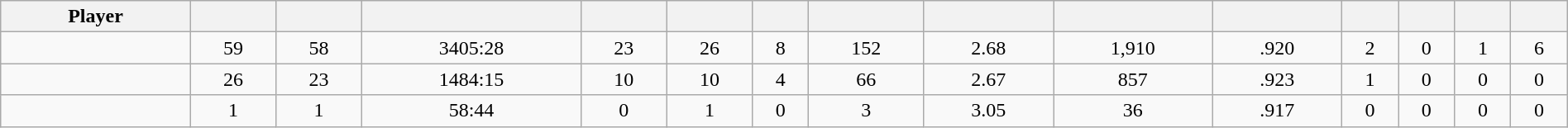<table class="wikitable sortable" style="width:100%; text-align:center;">
<tr>
<th>Player</th>
<th></th>
<th></th>
<th></th>
<th></th>
<th></th>
<th></th>
<th></th>
<th></th>
<th></th>
<th></th>
<th></th>
<th></th>
<th></th>
<th></th>
</tr>
<tr>
<td style=white-space:nowrap></td>
<td>59</td>
<td>58</td>
<td>3405:28</td>
<td>23</td>
<td>26</td>
<td>8</td>
<td>152</td>
<td>2.68</td>
<td>1,910</td>
<td>.920</td>
<td>2</td>
<td>0</td>
<td>1</td>
<td>6</td>
</tr>
<tr>
<td style=white-space:nowrap></td>
<td>26</td>
<td>23</td>
<td>1484:15</td>
<td>10</td>
<td>10</td>
<td>4</td>
<td>66</td>
<td>2.67</td>
<td>857</td>
<td>.923</td>
<td>1</td>
<td>0</td>
<td>0</td>
<td>0</td>
</tr>
<tr>
<td style=white-space:nowrap></td>
<td>1</td>
<td>1</td>
<td>58:44</td>
<td>0</td>
<td>1</td>
<td>0</td>
<td>3</td>
<td>3.05</td>
<td>36</td>
<td>.917</td>
<td>0</td>
<td>0</td>
<td>0</td>
<td>0</td>
</tr>
</table>
